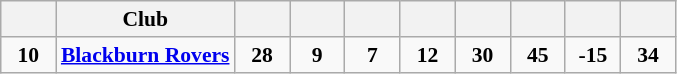<table class="wikitable" style="text-align:center;border:1px solid #AAAAAA;font-size:90%">
<tr>
<th width=30></th>
<th>Club</th>
<th width=30></th>
<th width=30></th>
<th width=30></th>
<th width=30></th>
<th width=30></th>
<th width=30></th>
<th width=30></th>
<th width=30></th>
</tr>
<tr>
<td><strong>10</strong></td>
<td align=left><strong><a href='#'>Blackburn Rovers</a></strong></td>
<td><strong>28</strong></td>
<td><strong>9</strong></td>
<td><strong>7</strong></td>
<td><strong>12</strong></td>
<td><strong>30</strong></td>
<td><strong>45</strong></td>
<td><strong>-15</strong></td>
<td><strong>34</strong></td>
</tr>
</table>
